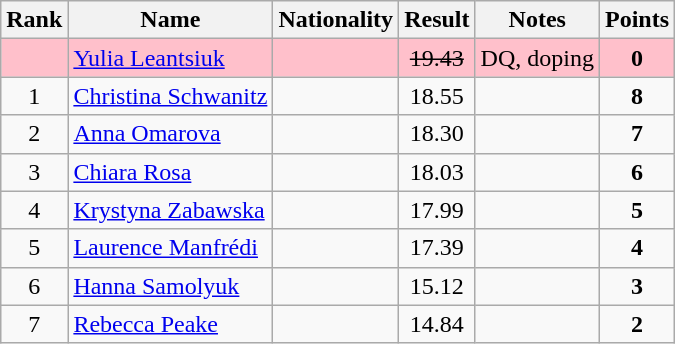<table class="wikitable sortable" style="text-align:center">
<tr>
<th>Rank</th>
<th>Name</th>
<th>Nationality</th>
<th>Result</th>
<th>Notes</th>
<th>Points</th>
</tr>
<tr bgcolor=pink>
<td></td>
<td align=left><a href='#'>Yulia Leantsiuk</a></td>
<td align=left></td>
<td><s>19.43</s></td>
<td>DQ, doping</td>
<td><strong>0</strong></td>
</tr>
<tr>
<td>1</td>
<td align=left><a href='#'>Christina Schwanitz</a></td>
<td align=left></td>
<td>18.55</td>
<td></td>
<td><strong>8</strong></td>
</tr>
<tr>
<td>2</td>
<td align=left><a href='#'>Anna Omarova</a></td>
<td align=left></td>
<td>18.30</td>
<td></td>
<td><strong>7</strong></td>
</tr>
<tr>
<td>3</td>
<td align=left><a href='#'>Chiara Rosa</a></td>
<td align=left></td>
<td>18.03</td>
<td></td>
<td><strong>6</strong></td>
</tr>
<tr>
<td>4</td>
<td align=left><a href='#'>Krystyna Zabawska</a></td>
<td align=left></td>
<td>17.99</td>
<td></td>
<td><strong>5</strong></td>
</tr>
<tr>
<td>5</td>
<td align=left><a href='#'>Laurence Manfrédi</a></td>
<td align=left></td>
<td>17.39</td>
<td></td>
<td><strong>4</strong></td>
</tr>
<tr>
<td>6</td>
<td align=left><a href='#'>Hanna Samolyuk</a></td>
<td align=left></td>
<td>15.12</td>
<td></td>
<td><strong>3</strong></td>
</tr>
<tr>
<td>7</td>
<td align=left><a href='#'>Rebecca Peake</a></td>
<td align=left></td>
<td>14.84</td>
<td></td>
<td><strong>2</strong></td>
</tr>
</table>
